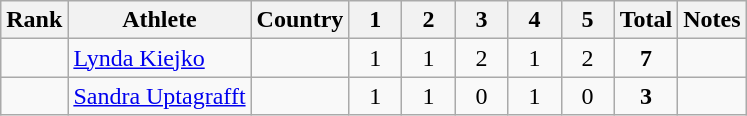<table class="wikitable sortable" style="text-align:center">
<tr>
<th>Rank</th>
<th>Athlete</th>
<th>Country</th>
<th class="sortable" style="width: 28px">1</th>
<th class="sortable" style="width: 28px">2</th>
<th class="sortable" style="width: 28px">3</th>
<th class="sortable" style="width: 28px">4</th>
<th class="sortable" style="width: 28px">5</th>
<th>Total</th>
<th class="unsortable">Notes</th>
</tr>
<tr>
<td></td>
<td align=left><a href='#'>Lynda Kiejko</a></td>
<td align=left></td>
<td>1</td>
<td>1</td>
<td>2</td>
<td>1</td>
<td>2</td>
<td><strong>7</strong></td>
<td></td>
</tr>
<tr>
<td></td>
<td align=left><a href='#'>Sandra Uptagrafft</a></td>
<td align=left></td>
<td>1</td>
<td>1</td>
<td>0</td>
<td>1</td>
<td>0</td>
<td><strong>3</strong></td>
<td></td>
</tr>
</table>
